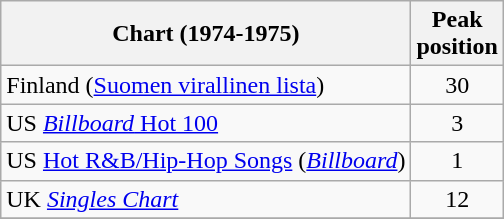<table class="wikitable sortable">
<tr>
<th>Chart (1974-1975)</th>
<th>Peak<br>position</th>
</tr>
<tr>
<td>Finland (<a href='#'>Suomen virallinen lista</a>)</td>
<td align="center">30</td>
</tr>
<tr>
<td>US <a href='#'><em>Billboard</em> Hot 100</a></td>
<td style="text-align:center;">3</td>
</tr>
<tr>
<td>US <a href='#'>Hot R&B/Hip-Hop Songs</a> (<em><a href='#'>Billboard</a></em>)</td>
<td style="text-align:center;">1</td>
</tr>
<tr>
<td>UK <a href='#'><em>Singles Chart</em></a></td>
<td style="text-align:center;">12</td>
</tr>
<tr>
</tr>
</table>
